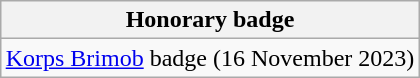<table class="wikitable" style="margin:1em auto; text-align:center;">
<tr>
<th>Honorary badge</th>
</tr>
<tr>
<td><a href='#'>Korps Brimob</a> badge (16 November 2023)</td>
</tr>
</table>
